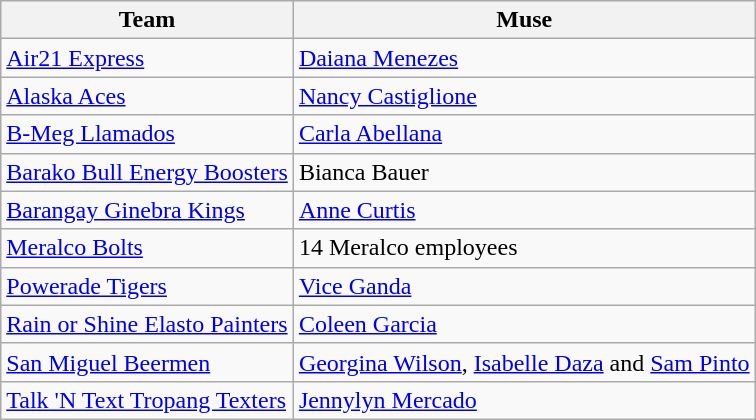<table class="wikitable sortable sortable">
<tr>
<th style= width="45%">Team</th>
<th style= width="55%">Muse</th>
</tr>
<tr>
<td><a href='#'>Air21 Express</a></td>
<td><a href='#'>Daiana Menezes</a></td>
</tr>
<tr>
<td><a href='#'>Alaska Aces</a></td>
<td><a href='#'>Nancy Castiglione</a></td>
</tr>
<tr>
<td><a href='#'>B-Meg Llamados</a></td>
<td><a href='#'>Carla Abellana</a></td>
</tr>
<tr>
<td><a href='#'>Barako Bull Energy Boosters</a></td>
<td>Bianca Bauer</td>
</tr>
<tr>
<td><a href='#'>Barangay Ginebra Kings</a></td>
<td><a href='#'>Anne Curtis</a></td>
</tr>
<tr>
<td><a href='#'>Meralco Bolts</a></td>
<td>14 Meralco employees</td>
</tr>
<tr>
<td><a href='#'>Powerade Tigers</a></td>
<td><a href='#'>Vice Ganda</a></td>
</tr>
<tr>
<td><a href='#'>Rain or Shine Elasto Painters</a></td>
<td><a href='#'>Coleen Garcia</a></td>
</tr>
<tr>
<td><a href='#'>San Miguel Beermen</a></td>
<td><a href='#'>Georgina Wilson</a>, <a href='#'>Isabelle Daza</a> and <a href='#'>Sam Pinto</a></td>
</tr>
<tr>
<td><a href='#'>Talk 'N Text Tropang Texters</a></td>
<td><a href='#'>Jennylyn Mercado</a></td>
</tr>
</table>
